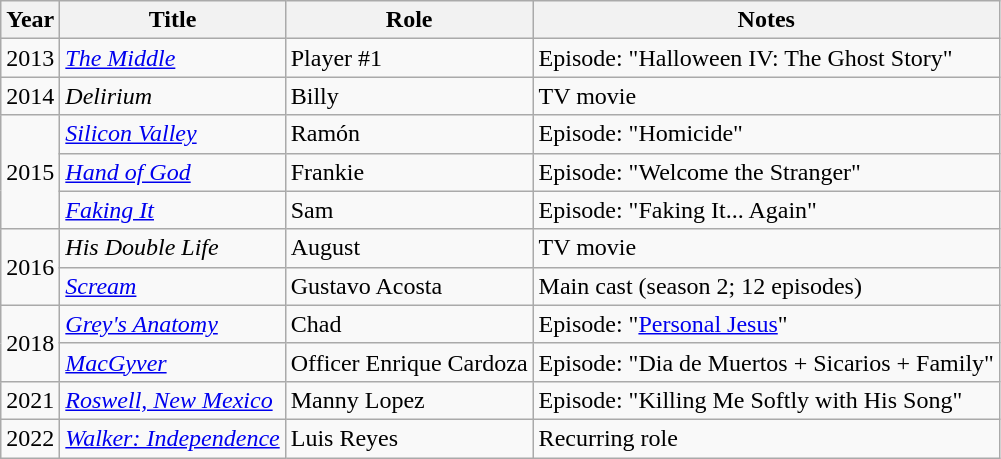<table class="wikitable sortable">
<tr>
<th>Year</th>
<th>Title</th>
<th>Role</th>
<th class="unsortable">Notes</th>
</tr>
<tr>
<td>2013</td>
<td><em><a href='#'>The Middle</a></em></td>
<td>Player #1</td>
<td>Episode: "Halloween IV: The Ghost Story"</td>
</tr>
<tr>
<td>2014</td>
<td><em>Delirium</em></td>
<td>Billy</td>
<td>TV movie</td>
</tr>
<tr>
<td rowspan="3">2015</td>
<td><em><a href='#'>Silicon Valley</a></em></td>
<td>Ramón</td>
<td>Episode: "Homicide"</td>
</tr>
<tr>
<td><em><a href='#'>Hand of God</a></em></td>
<td>Frankie</td>
<td>Episode: "Welcome the Stranger"</td>
</tr>
<tr>
<td><em><a href='#'>Faking It</a></em></td>
<td>Sam</td>
<td>Episode: "Faking It... Again"</td>
</tr>
<tr>
<td rowspan="2">2016</td>
<td><em>His Double Life</em></td>
<td>August</td>
<td>TV movie</td>
</tr>
<tr>
<td><em><a href='#'>Scream</a></em></td>
<td>Gustavo Acosta</td>
<td>Main cast (season 2; 12 episodes)</td>
</tr>
<tr>
<td rowspan="2">2018</td>
<td><em><a href='#'>Grey's Anatomy</a></em></td>
<td>Chad</td>
<td>Episode: "<a href='#'>Personal Jesus</a>"</td>
</tr>
<tr>
<td><em><a href='#'>MacGyver</a></em></td>
<td>Officer Enrique Cardoza</td>
<td>Episode: "Dia de Muertos + Sicarios + Family"</td>
</tr>
<tr>
<td>2021</td>
<td><em><a href='#'>Roswell, New Mexico</a></em></td>
<td>Manny Lopez</td>
<td>Episode: "Killing Me Softly with His Song"</td>
</tr>
<tr>
<td>2022</td>
<td><em><a href='#'>Walker: Independence</a></em></td>
<td>Luis Reyes</td>
<td>Recurring role</td>
</tr>
</table>
